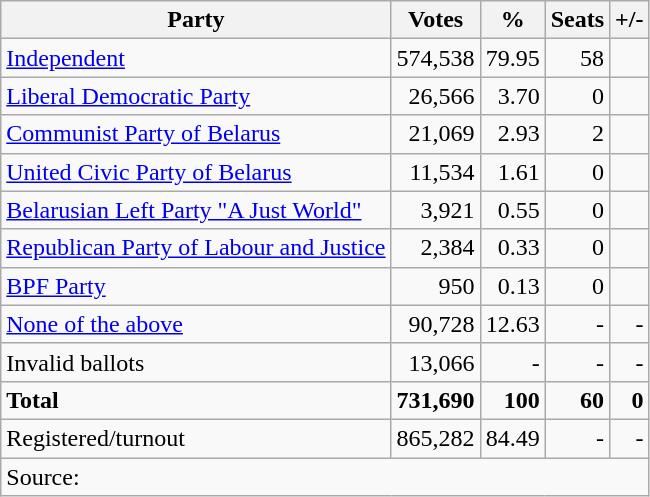<table class="wikitable sortable" style="text-align:right">
<tr>
<th>Party</th>
<th>Votes</th>
<th>%</th>
<th>Seats</th>
<th>+/-</th>
</tr>
<tr>
<td align=left><a href='#'>Independent</a></td>
<td>574,538</td>
<td>79.95</td>
<td>58</td>
<td></td>
</tr>
<tr>
<td align=left><a href='#'>Liberal Democratic Party</a></td>
<td>26,566</td>
<td>3.70</td>
<td>0</td>
<td></td>
</tr>
<tr>
<td align=left><a href='#'>Communist Party of Belarus</a></td>
<td>21,069</td>
<td>2.93</td>
<td>2</td>
<td></td>
</tr>
<tr>
<td align=left><a href='#'>United Civic Party of Belarus</a></td>
<td>11,534</td>
<td>1.61</td>
<td>0</td>
<td></td>
</tr>
<tr>
<td align=left><a href='#'>Belarusian Left Party "A Just World"</a></td>
<td>3,921</td>
<td>0.55</td>
<td>0</td>
<td></td>
</tr>
<tr>
<td align=left><a href='#'>Republican Party of Labour and Justice</a></td>
<td>2,384</td>
<td>0.33</td>
<td>0</td>
<td></td>
</tr>
<tr>
<td align=left><a href='#'>BPF Party</a></td>
<td>950</td>
<td>0.13</td>
<td>0</td>
<td></td>
</tr>
<tr>
<td align=left><a href='#'>None of the above</a></td>
<td>90,728</td>
<td>12.63</td>
<td>-</td>
<td>-</td>
</tr>
<tr>
<td align=left>Invalid ballots</td>
<td>13,066</td>
<td>-</td>
<td>-</td>
<td>-</td>
</tr>
<tr>
<td align=left><strong>Total</strong></td>
<td><strong>731,690</strong></td>
<td><strong>100</strong></td>
<td><strong>60</strong></td>
<td><strong>0</strong></td>
</tr>
<tr>
<td align=left>Registered/turnout</td>
<td>865,282</td>
<td>84.49</td>
<td>-</td>
<td>-</td>
</tr>
<tr>
<td align=left colspan=5>Source: </td>
</tr>
</table>
